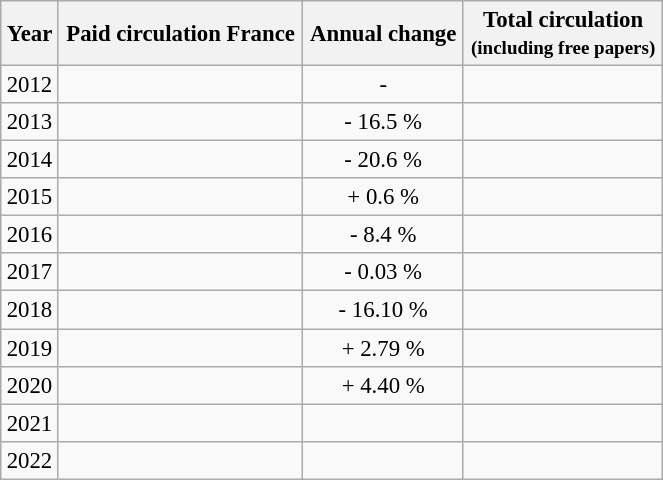<table class="wikitable alternance centre" style="font-size:95%;" width="35%">
<tr>
<th scope="col">Year</th>
<th scope="col">Paid circulation France</th>
<th scope="col">Annual change</th>
<th scope="col">Total circulation<br><small>(including free papers)</small></th>
</tr>
<tr>
<td align="center">2012</td>
<td align="center"></td>
<td align="center">-</td>
<td align="center"></td>
</tr>
<tr>
<td align="center">2013</td>
<td align="center"></td>
<td align="center"> - 16.5 %</td>
<td align="center"></td>
</tr>
<tr>
<td align="center">2014</td>
<td align="center"></td>
<td align="center"> - 20.6 %</td>
<td align="center"></td>
</tr>
<tr>
<td align="center">2015</td>
<td align="center"></td>
<td align="center"> + 0.6 %</td>
<td align="center"></td>
</tr>
<tr>
<td align="center">2016</td>
<td align="center"></td>
<td align="center"> - 8.4 %</td>
<td align="center"></td>
</tr>
<tr>
<td align="center">2017</td>
<td align="center"></td>
<td align="center"> - 0.03 %</td>
<td align="center"></td>
</tr>
<tr>
<td align="center">2018</td>
<td align="center"></td>
<td align="center"> - 16.10 %</td>
<td align="center"></td>
</tr>
<tr>
<td align="center">2019</td>
<td align="center"></td>
<td align="center"> + 2.79 %</td>
<td align="center"></td>
</tr>
<tr>
<td align="center">2020</td>
<td align="center"></td>
<td align="center"> + 4.40 %</td>
<td align="center"></td>
</tr>
<tr>
<td align="center">2021</td>
<td align="center"></td>
<td align="center"></td>
<td align="center"></td>
</tr>
<tr>
<td align="center">2022</td>
<td align="center"></td>
<td align="center"></td>
<td align="center"></td>
</tr>
</table>
